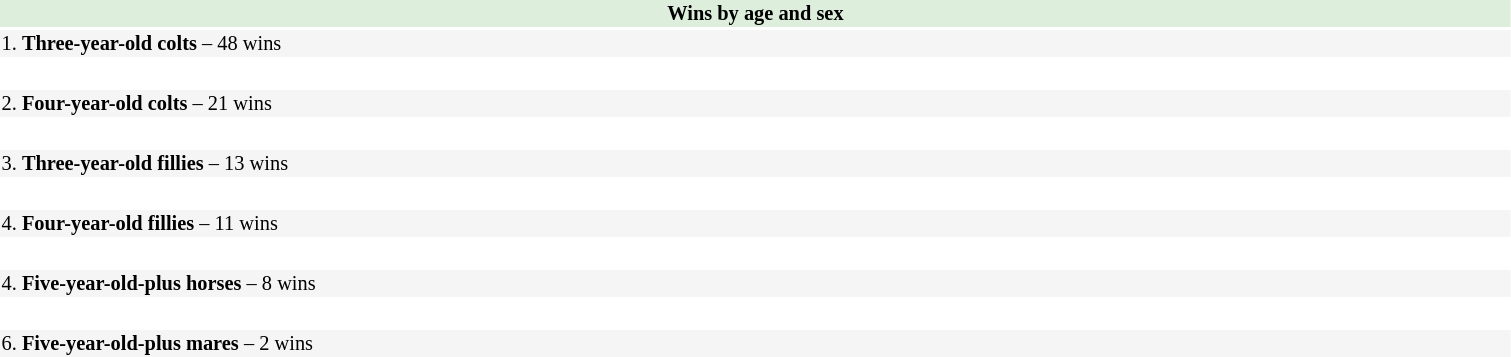<table class="collapsible collapsed" width="80%" style="font-size:85%">
<tr bgcolor=#ddeedd>
<th>Wins by age and sex</th>
</tr>
<tr>
<td bgcolor=#f5f5f5>1. <strong>Three-year-old colts</strong> – 48 wins</td>
</tr>
<tr>
<td><br></td>
</tr>
<tr>
<td bgcolor=#f5f5f5>2. <strong>Four-year-old colts</strong> – 21 wins</td>
</tr>
<tr>
<td><br></td>
</tr>
<tr>
<td bgcolor=#f5f5f5>3. <strong>Three-year-old fillies</strong> – 13 wins</td>
</tr>
<tr>
<td><br></td>
</tr>
<tr>
<td bgcolor=#f5f5f5>4. <strong>Four-year-old fillies</strong> – 11 wins</td>
</tr>
<tr>
<td><br></td>
</tr>
<tr>
<td bgcolor=#f5f5f5>4. <strong>Five-year-old-plus horses</strong> – 8 wins</td>
</tr>
<tr>
<td><br></td>
</tr>
<tr>
<td bgcolor=#f5f5f5>6. <strong>Five-year-old-plus mares</strong> – 2 wins</td>
</tr>
<tr>
<td><br></td>
</tr>
</table>
